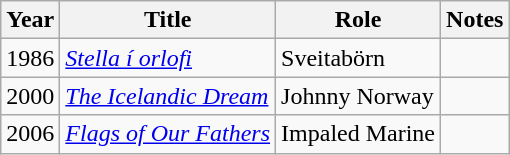<table class="wikitable">
<tr>
<th>Year</th>
<th>Title</th>
<th>Role</th>
<th>Notes</th>
</tr>
<tr>
<td>1986</td>
<td><em><a href='#'>Stella í orlofi</a></em></td>
<td>Sveitabörn</td>
<td></td>
</tr>
<tr>
<td>2000</td>
<td><em><a href='#'>The Icelandic Dream</a></em></td>
<td>Johnny Norway</td>
<td></td>
</tr>
<tr>
<td>2006</td>
<td><em><a href='#'>Flags of Our Fathers</a></em></td>
<td>Impaled Marine</td>
<td></td>
</tr>
</table>
